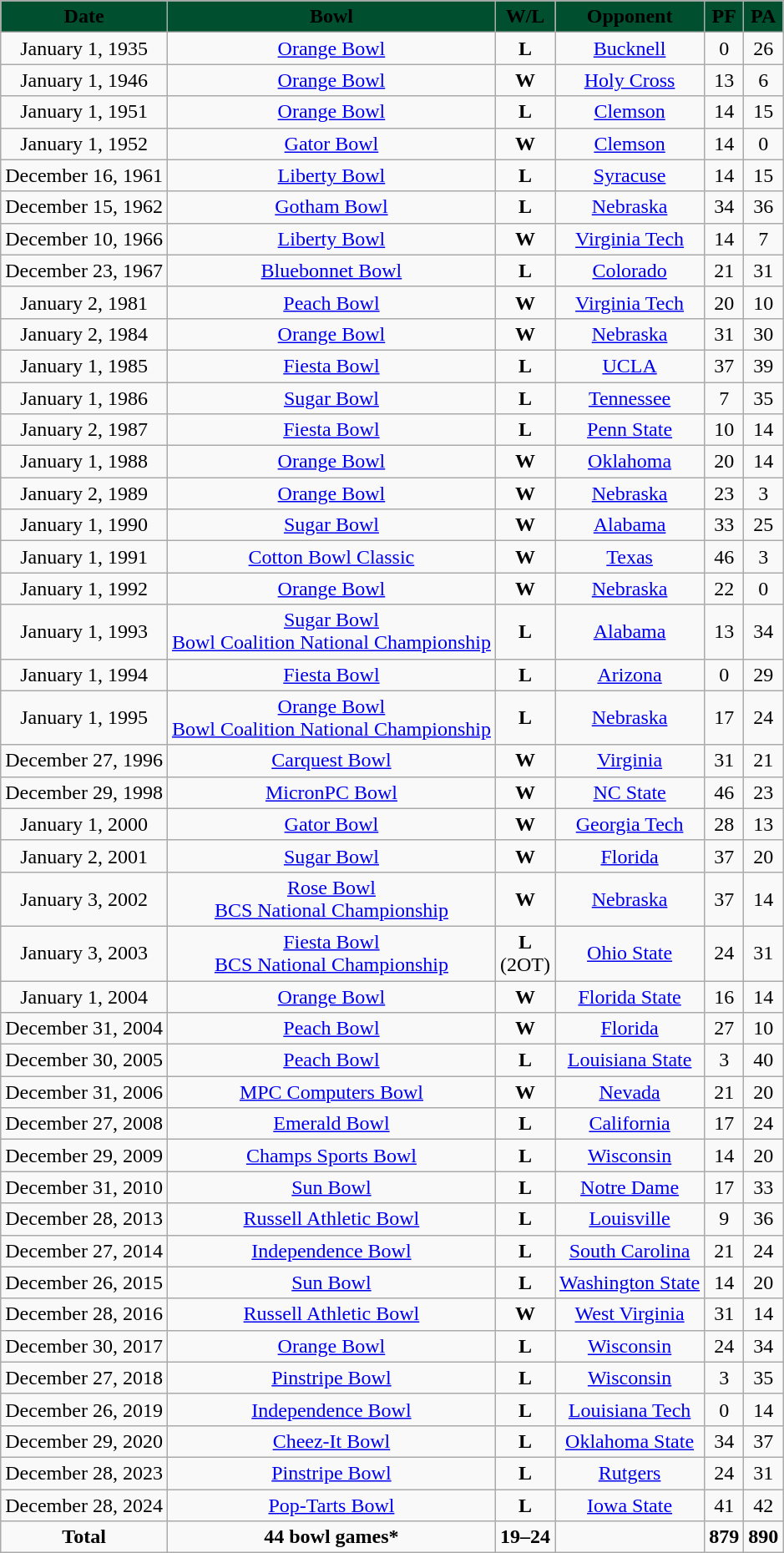<table class="wikitable">
<tr style="background:#005030; text-align:center;">
<td><span><strong>Date</strong></span></td>
<td><span><strong>Bowl</strong></span></td>
<td><span><strong>W/L</strong></span></td>
<td><span><strong>Opponent</strong></span></td>
<td><span><strong>PF</strong></span></td>
<td><span><strong>PA</strong></span></td>
</tr>
<tr align=center>
<td>January 1, 1935</td>
<td><a href='#'>Orange Bowl</a></td>
<td><strong>L</strong></td>
<td><a href='#'>Bucknell</a></td>
<td>0</td>
<td>26</td>
</tr>
<tr align=center>
<td>January 1, 1946</td>
<td><a href='#'>Orange Bowl</a></td>
<td><strong>W</strong></td>
<td><a href='#'>Holy Cross</a></td>
<td>13</td>
<td>6</td>
</tr>
<tr align=center>
<td>January 1, 1951</td>
<td><a href='#'>Orange Bowl</a></td>
<td><strong>L</strong></td>
<td><a href='#'>Clemson</a></td>
<td>14</td>
<td>15</td>
</tr>
<tr align=center>
<td>January 1, 1952</td>
<td><a href='#'>Gator Bowl</a></td>
<td><strong>W</strong></td>
<td><a href='#'>Clemson</a></td>
<td>14</td>
<td>0</td>
</tr>
<tr align=center>
<td>December 16, 1961</td>
<td><a href='#'>Liberty Bowl</a></td>
<td><strong>L</strong></td>
<td><a href='#'>Syracuse</a></td>
<td>14</td>
<td>15</td>
</tr>
<tr align=center>
<td>December 15, 1962</td>
<td><a href='#'>Gotham Bowl</a></td>
<td><strong>L</strong></td>
<td><a href='#'>Nebraska</a></td>
<td>34</td>
<td>36</td>
</tr>
<tr align=center>
<td>December 10, 1966</td>
<td><a href='#'>Liberty Bowl</a></td>
<td><strong>W</strong></td>
<td><a href='#'>Virginia Tech</a></td>
<td>14</td>
<td>7</td>
</tr>
<tr align=center>
<td>December 23, 1967</td>
<td><a href='#'>Bluebonnet Bowl</a></td>
<td><strong>L</strong></td>
<td><a href='#'>Colorado</a></td>
<td>21</td>
<td>31</td>
</tr>
<tr align=center>
<td>January 2, 1981</td>
<td><a href='#'>Peach Bowl</a></td>
<td><strong>W</strong></td>
<td><a href='#'>Virginia Tech</a></td>
<td>20</td>
<td>10</td>
</tr>
<tr align=center>
<td>January 2, 1984</td>
<td><a href='#'>Orange Bowl</a><br></td>
<td><strong>W</strong></td>
<td><a href='#'>Nebraska</a></td>
<td>31</td>
<td>30</td>
</tr>
<tr align=center>
<td>January 1, 1985</td>
<td><a href='#'>Fiesta Bowl</a></td>
<td><strong>L</strong></td>
<td><a href='#'>UCLA</a></td>
<td>37</td>
<td>39</td>
</tr>
<tr align=center>
<td>January 1, 1986</td>
<td><a href='#'>Sugar Bowl</a></td>
<td><strong>L</strong></td>
<td><a href='#'>Tennessee</a></td>
<td>7</td>
<td>35</td>
</tr>
<tr align=center>
<td>January 2, 1987</td>
<td><a href='#'>Fiesta Bowl</a><br></td>
<td><strong>L</strong></td>
<td><a href='#'>Penn State</a></td>
<td>10</td>
<td>14</td>
</tr>
<tr align=center>
<td>January 1, 1988</td>
<td><a href='#'>Orange Bowl</a><br></td>
<td><strong>W</strong></td>
<td><a href='#'>Oklahoma</a></td>
<td>20</td>
<td>14</td>
</tr>
<tr align=center>
<td>January 2, 1989</td>
<td><a href='#'>Orange Bowl</a></td>
<td><strong>W</strong></td>
<td><a href='#'>Nebraska</a></td>
<td>23</td>
<td>3</td>
</tr>
<tr align=center>
<td>January 1, 1990</td>
<td><a href='#'>Sugar Bowl</a><br></td>
<td><strong>W</strong></td>
<td><a href='#'>Alabama</a></td>
<td>33</td>
<td>25</td>
</tr>
<tr align=center>
<td>January 1, 1991</td>
<td><a href='#'>Cotton Bowl Classic</a></td>
<td><strong>W</strong></td>
<td><a href='#'>Texas</a></td>
<td>46</td>
<td>3</td>
</tr>
<tr align=center>
<td>January 1, 1992</td>
<td><a href='#'>Orange Bowl</a><br></td>
<td><strong>W</strong></td>
<td><a href='#'>Nebraska</a></td>
<td>22</td>
<td>0</td>
</tr>
<tr align=center>
<td>January 1, 1993</td>
<td><a href='#'>Sugar Bowl</a><br><a href='#'>Bowl Coalition National Championship</a></td>
<td><strong>L</strong></td>
<td><a href='#'>Alabama</a></td>
<td>13</td>
<td>34</td>
</tr>
<tr align=center>
<td>January 1, 1994</td>
<td><a href='#'>Fiesta Bowl</a></td>
<td><strong>L</strong></td>
<td><a href='#'>Arizona</a></td>
<td>0</td>
<td>29</td>
</tr>
<tr align=center>
<td>January 1, 1995</td>
<td><a href='#'>Orange Bowl</a><br><a href='#'>Bowl Coalition National Championship</a></td>
<td><strong>L</strong></td>
<td><a href='#'>Nebraska</a></td>
<td>17</td>
<td>24</td>
</tr>
<tr align=center>
<td>December 27, 1996</td>
<td><a href='#'>Carquest Bowl</a></td>
<td><strong>W</strong></td>
<td><a href='#'>Virginia</a></td>
<td>31</td>
<td>21</td>
</tr>
<tr align=center>
<td>December 29, 1998</td>
<td><a href='#'>MicronPC Bowl</a></td>
<td><strong>W</strong></td>
<td><a href='#'>NC State</a></td>
<td>46</td>
<td>23</td>
</tr>
<tr align=center>
<td>January 1, 2000</td>
<td><a href='#'>Gator Bowl</a></td>
<td><strong>W</strong></td>
<td><a href='#'>Georgia Tech</a></td>
<td>28</td>
<td>13</td>
</tr>
<tr align=center>
<td>January 2, 2001</td>
<td><a href='#'>Sugar Bowl</a></td>
<td><strong>W</strong></td>
<td><a href='#'>Florida</a></td>
<td>37</td>
<td>20</td>
</tr>
<tr align=center>
<td>January 3, 2002</td>
<td><a href='#'>Rose Bowl</a><br><a href='#'>BCS National Championship</a></td>
<td><strong>W</strong></td>
<td><a href='#'>Nebraska</a></td>
<td>37</td>
<td>14</td>
</tr>
<tr align=center>
<td>January 3, 2003</td>
<td><a href='#'>Fiesta Bowl</a><br><a href='#'>BCS National Championship</a></td>
<td><strong>L</strong><br>(2OT)</td>
<td><a href='#'>Ohio State</a></td>
<td>24</td>
<td>31</td>
</tr>
<tr align=center>
<td>January 1, 2004</td>
<td><a href='#'>Orange Bowl</a></td>
<td><strong>W</strong></td>
<td><a href='#'>Florida State</a></td>
<td>16</td>
<td>14</td>
</tr>
<tr align=center>
<td>December 31, 2004</td>
<td><a href='#'>Peach Bowl</a></td>
<td><strong>W</strong></td>
<td><a href='#'>Florida</a></td>
<td>27</td>
<td>10</td>
</tr>
<tr align=center>
<td>December 30, 2005</td>
<td><a href='#'>Peach Bowl</a></td>
<td><strong>L</strong></td>
<td><a href='#'>Louisiana State</a></td>
<td>3</td>
<td>40</td>
</tr>
<tr align=center>
<td>December 31, 2006</td>
<td><a href='#'>MPC Computers Bowl</a></td>
<td><strong>W</strong></td>
<td><a href='#'>Nevada</a></td>
<td>21</td>
<td>20</td>
</tr>
<tr align=center>
<td>December 27, 2008</td>
<td><a href='#'>Emerald Bowl</a></td>
<td><strong>L</strong></td>
<td><a href='#'>California</a></td>
<td>17</td>
<td>24</td>
</tr>
<tr align=center>
<td>December 29, 2009</td>
<td><a href='#'>Champs Sports Bowl</a></td>
<td><strong>L</strong></td>
<td><a href='#'>Wisconsin</a></td>
<td>14</td>
<td>20</td>
</tr>
<tr align=center>
<td>December 31, 2010</td>
<td><a href='#'>Sun Bowl</a></td>
<td><strong>L</strong></td>
<td><a href='#'>Notre Dame</a></td>
<td>17</td>
<td>33</td>
</tr>
<tr align=center>
<td>December 28, 2013</td>
<td><a href='#'>Russell Athletic Bowl</a></td>
<td><strong>L</strong></td>
<td><a href='#'>Louisville</a></td>
<td>9</td>
<td>36</td>
</tr>
<tr align=center>
<td>December 27, 2014</td>
<td><a href='#'>Independence Bowl</a></td>
<td><strong>L</strong></td>
<td><a href='#'>South Carolina</a></td>
<td>21</td>
<td>24</td>
</tr>
<tr align=center>
<td>December 26, 2015</td>
<td><a href='#'>Sun Bowl</a></td>
<td><strong>L</strong></td>
<td><a href='#'>Washington State</a></td>
<td>14</td>
<td>20</td>
</tr>
<tr align=center>
<td>December 28, 2016</td>
<td><a href='#'>Russell Athletic Bowl</a></td>
<td><strong>W</strong></td>
<td><a href='#'>West Virginia</a></td>
<td>31</td>
<td>14</td>
</tr>
<tr align=center>
<td>December 30, 2017</td>
<td><a href='#'>Orange Bowl</a></td>
<td><strong>L</strong></td>
<td><a href='#'>Wisconsin</a></td>
<td>24</td>
<td>34</td>
</tr>
<tr align=center>
<td>December 27, 2018</td>
<td><a href='#'>Pinstripe Bowl</a></td>
<td><strong>L</strong></td>
<td><a href='#'>Wisconsin</a></td>
<td>3</td>
<td>35</td>
</tr>
<tr align=center>
<td>December 26, 2019</td>
<td><a href='#'>Independence Bowl</a></td>
<td><strong>L</strong></td>
<td><a href='#'>Louisiana Tech</a></td>
<td>0</td>
<td>14</td>
</tr>
<tr align=center>
<td>December 29, 2020</td>
<td><a href='#'>Cheez-It Bowl</a></td>
<td><strong>L</strong></td>
<td><a href='#'>Oklahoma State</a></td>
<td>34</td>
<td>37</td>
</tr>
<tr align=center>
<td>December 28, 2023</td>
<td><a href='#'>Pinstripe Bowl</a></td>
<td><strong>L</strong></td>
<td><a href='#'>Rutgers</a></td>
<td>24</td>
<td>31</td>
</tr>
<tr align=center>
<td>December 28, 2024</td>
<td><a href='#'>Pop-Tarts Bowl</a></td>
<td><strong>L</strong></td>
<td><a href='#'>Iowa State</a></td>
<td>41</td>
<td>42</td>
</tr>
<tr align=center>
<td><strong>Total</strong></td>
<td><strong>44 bowl games*</strong></td>
<td><strong>19–24</strong></td>
<td></td>
<td><strong>879</strong></td>
<td><strong>890</strong></td>
</tr>
</table>
